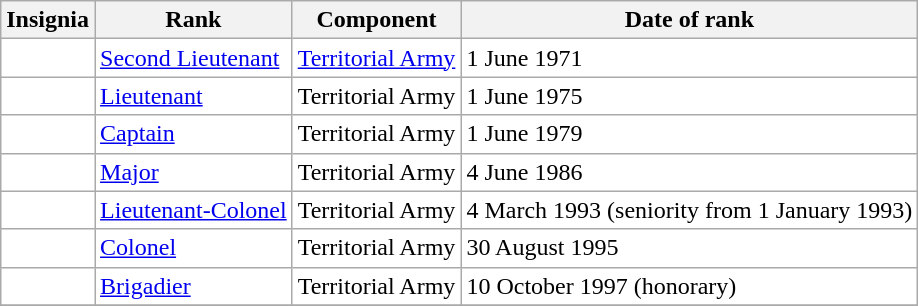<table class="wikitable" style="background:white">
<tr>
<th>Insignia</th>
<th>Rank</th>
<th>Component</th>
<th>Date of rank</th>
</tr>
<tr>
<td align="center"></td>
<td><a href='#'>Second Lieutenant</a></td>
<td><a href='#'>Territorial Army</a></td>
<td>1 June 1971</td>
</tr>
<tr>
<td align="center"></td>
<td><a href='#'>Lieutenant</a></td>
<td>Territorial Army</td>
<td>1 June 1975</td>
</tr>
<tr>
<td align="center"></td>
<td><a href='#'>Captain</a></td>
<td>Territorial Army</td>
<td>1 June 1979</td>
</tr>
<tr>
<td align="center"></td>
<td><a href='#'>Major</a></td>
<td>Territorial Army</td>
<td>4 June 1986</td>
</tr>
<tr>
<td align="center"></td>
<td><a href='#'>Lieutenant-Colonel</a></td>
<td>Territorial Army</td>
<td>4 March 1993 (seniority from 1 January 1993)</td>
</tr>
<tr>
<td align="center"></td>
<td><a href='#'>Colonel</a></td>
<td>Territorial Army</td>
<td>30 August 1995</td>
</tr>
<tr>
<td align="center"></td>
<td><a href='#'>Brigadier</a></td>
<td>Territorial Army</td>
<td>10 October 1997 (honorary)</td>
</tr>
<tr>
</tr>
</table>
